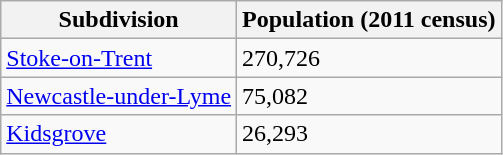<table class="wikitable">
<tr>
<th>Subdivision</th>
<th>Population (2011 census)</th>
</tr>
<tr>
<td><a href='#'>Stoke-on-Trent</a></td>
<td>270,726</td>
</tr>
<tr>
<td><a href='#'>Newcastle-under-Lyme</a></td>
<td>75,082</td>
</tr>
<tr>
<td><a href='#'>Kidsgrove</a></td>
<td>26,293</td>
</tr>
</table>
